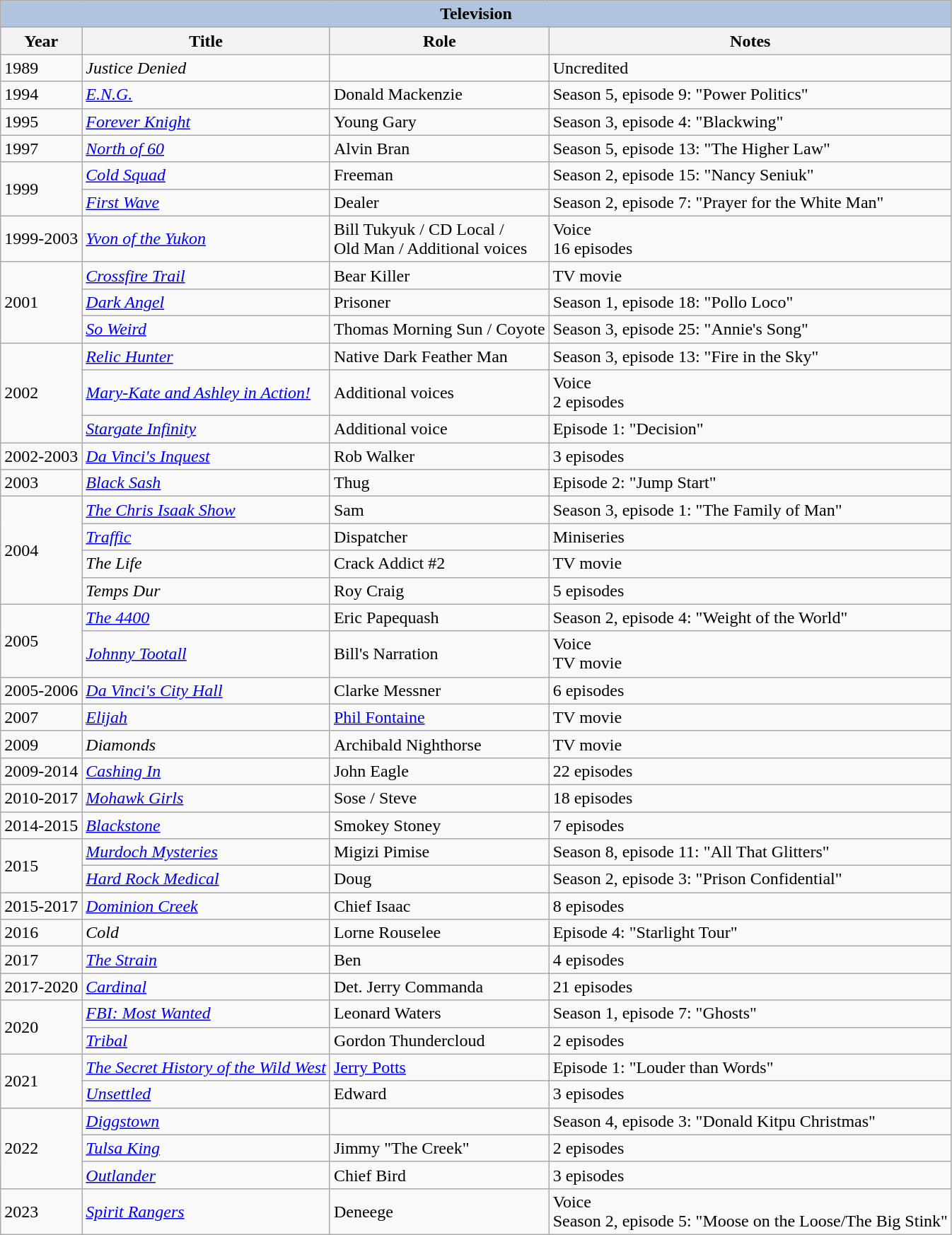<table class="wikitable sortable">
<tr>
<th colspan=4 style="background:#B0C4DE;">Television</th>
</tr>
<tr>
<th>Year</th>
<th>Title</th>
<th>Role</th>
<th class="unsortable">Notes</th>
</tr>
<tr>
<td>1989</td>
<td><em>Justice Denied</em></td>
<td></td>
<td>Uncredited</td>
</tr>
<tr>
<td>1994</td>
<td><em><a href='#'>E.N.G.</a></em></td>
<td>Donald Mackenzie</td>
<td>Season 5, episode 9: "Power Politics"</td>
</tr>
<tr>
<td>1995</td>
<td><em><a href='#'>Forever Knight</a></em></td>
<td>Young Gary</td>
<td>Season 3, episode 4: "Blackwing"</td>
</tr>
<tr>
<td>1997</td>
<td><em><a href='#'>North of 60</a></em></td>
<td>Alvin Bran</td>
<td>Season 5, episode 13: "The Higher Law"</td>
</tr>
<tr>
<td rowspan=2>1999</td>
<td><em><a href='#'>Cold Squad</a></em></td>
<td>Freeman</td>
<td>Season 2, episode 15: "Nancy Seniuk"</td>
</tr>
<tr>
<td><em><a href='#'>First Wave</a></em></td>
<td>Dealer</td>
<td>Season 2, episode 7: "Prayer for the White Man"</td>
</tr>
<tr>
<td>1999-2003</td>
<td><em><a href='#'>Yvon of the Yukon</a></em></td>
<td>Bill Tukyuk / CD Local /<br> Old Man / Additional voices</td>
<td>Voice<br> 16 episodes</td>
</tr>
<tr>
<td rowspan=3>2001</td>
<td><em><a href='#'>Crossfire Trail</a></em></td>
<td>Bear Killer</td>
<td>TV movie</td>
</tr>
<tr>
<td><em><a href='#'>Dark Angel</a></em></td>
<td>Prisoner</td>
<td>Season 1, episode 18: "Pollo Loco"</td>
</tr>
<tr>
<td><em><a href='#'>So Weird</a></em></td>
<td>Thomas Morning Sun / Coyote</td>
<td>Season 3, episode 25: "Annie's Song"</td>
</tr>
<tr>
<td rowspan=3>2002</td>
<td><em><a href='#'>Relic Hunter</a></em></td>
<td>Native Dark Feather Man</td>
<td>Season 3, episode 13: "Fire in the Sky"</td>
</tr>
<tr>
<td><em><a href='#'>Mary-Kate and Ashley in Action!</a></em></td>
<td>Additional voices</td>
<td>Voice<br> 2 episodes</td>
</tr>
<tr>
<td><em><a href='#'>Stargate Infinity</a></em></td>
<td>Additional voice</td>
<td>Episode 1: "Decision"</td>
</tr>
<tr>
<td>2002-2003</td>
<td><em><a href='#'>Da Vinci's Inquest</a></em></td>
<td>Rob Walker</td>
<td>3 episodes</td>
</tr>
<tr>
<td>2003</td>
<td><em><a href='#'>Black Sash</a></em></td>
<td>Thug</td>
<td>Episode 2: "Jump Start"</td>
</tr>
<tr>
<td rowspan=4>2004</td>
<td data-sort-value="Chris Isaak Show, The"><em><a href='#'>The Chris Isaak Show</a></em></td>
<td>Sam</td>
<td>Season 3, episode 1: "The Family of Man"</td>
</tr>
<tr>
<td><em><a href='#'>Traffic</a></em></td>
<td>Dispatcher</td>
<td>Miniseries</td>
</tr>
<tr>
<td data-sort-value="Life, The"><em>The Life</em></td>
<td>Crack Addict #2</td>
<td>TV movie</td>
</tr>
<tr>
<td><em>Temps Dur</em></td>
<td>Roy Craig</td>
<td>5 episodes</td>
</tr>
<tr>
<td rowspan=2>2005</td>
<td data-sort-value="4400, The"><em><a href='#'>The 4400</a></em></td>
<td>Eric Papequash</td>
<td>Season 2, episode 4: "Weight of the World"</td>
</tr>
<tr>
<td><em><a href='#'>Johnny Tootall</a></em></td>
<td>Bill's Narration</td>
<td>Voice<br> TV movie</td>
</tr>
<tr>
<td>2005-2006</td>
<td><em><a href='#'>Da Vinci's City Hall</a></em></td>
<td>Clarke Messner</td>
<td>6 episodes</td>
</tr>
<tr>
<td>2007</td>
<td><em><a href='#'>Elijah</a></em></td>
<td><a href='#'>Phil Fontaine</a></td>
<td>TV movie</td>
</tr>
<tr>
<td>2009</td>
<td><em>Diamonds</em></td>
<td>Archibald Nighthorse</td>
<td>TV movie</td>
</tr>
<tr>
<td>2009-2014</td>
<td><em><a href='#'>Cashing In</a></em></td>
<td>John Eagle</td>
<td>22 episodes</td>
</tr>
<tr>
<td>2010-2017</td>
<td><em><a href='#'>Mohawk Girls</a></em></td>
<td>Sose / Steve</td>
<td>18 episodes</td>
</tr>
<tr>
<td>2014-2015</td>
<td><em><a href='#'>Blackstone</a></em></td>
<td>Smokey Stoney</td>
<td>7 episodes</td>
</tr>
<tr>
<td rowspan=2>2015</td>
<td><em><a href='#'>Murdoch Mysteries</a></em></td>
<td>Migizi Pimise</td>
<td>Season 8, episode 11: "All That Glitters"</td>
</tr>
<tr>
<td><em><a href='#'>Hard Rock Medical</a></em></td>
<td>Doug</td>
<td>Season 2, episode 3: "Prison Confidential"</td>
</tr>
<tr>
<td>2015-2017</td>
<td><em><a href='#'>Dominion Creek</a></em></td>
<td>Chief Isaac</td>
<td>8 episodes</td>
</tr>
<tr>
<td>2016</td>
<td><em>Cold</em></td>
<td>Lorne Rouselee</td>
<td>Episode 4: "Starlight Tour"</td>
</tr>
<tr>
<td>2017</td>
<td data-sort-value="Strain, The"><em><a href='#'>The Strain</a></em></td>
<td>Ben</td>
<td>4 episodes</td>
</tr>
<tr>
<td>2017-2020</td>
<td><em><a href='#'>Cardinal</a></em></td>
<td>Det. Jerry Commanda</td>
<td>21 episodes</td>
</tr>
<tr>
<td rowspan=2>2020</td>
<td><em><a href='#'>FBI: Most Wanted</a></em></td>
<td>Leonard Waters</td>
<td>Season 1, episode 7: "Ghosts"</td>
</tr>
<tr>
<td><em><a href='#'>Tribal</a></em></td>
<td>Gordon Thundercloud</td>
<td>2 episodes</td>
</tr>
<tr>
<td rowspan=2>2021</td>
<td data-sort-value="Secret History of: The Wild West, The"><em><a href='#'>The Secret History of the Wild West</a></em></td>
<td><a href='#'>Jerry Potts</a></td>
<td>Episode 1: "Louder than Words"</td>
</tr>
<tr>
<td><em><a href='#'>Unsettled</a></em></td>
<td>Edward</td>
<td>3 episodes</td>
</tr>
<tr>
<td rowspan=3>2022</td>
<td><em><a href='#'>Diggstown</a></em></td>
<td></td>
<td>Season 4, episode 3: "Donald Kitpu Christmas"</td>
</tr>
<tr>
<td><em><a href='#'>Tulsa King</a></em></td>
<td>Jimmy "The Creek"</td>
<td>2 episodes</td>
</tr>
<tr>
<td><em><a href='#'>Outlander</a></em></td>
<td>Chief Bird</td>
<td>3 episodes</td>
</tr>
<tr>
<td>2023</td>
<td><em><a href='#'>Spirit Rangers</a></em></td>
<td>Deneege</td>
<td>Voice<br> Season 2, episode 5: "Moose on the Loose/The Big Stink"</td>
</tr>
</table>
